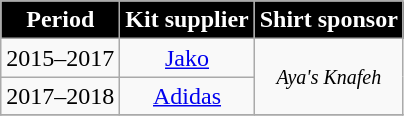<table class="wikitable"  style="text-align: center;">
<tr>
<th style="color:#FFFFFF; background:black;">Period</th>
<th style="color:#FFFFFF; background:black;">Kit supplier</th>
<th style="color:#FFFFFF; background:black;">Shirt sponsor</th>
</tr>
<tr>
<td>2015–2017</td>
<td><a href='#'>Jako</a></td>
<td rowspan="2"><small><em>Aya's Knafeh</em></small></td>
</tr>
<tr>
<td>2017–2018</td>
<td><a href='#'>Adidas</a></td>
</tr>
<tr>
</tr>
</table>
